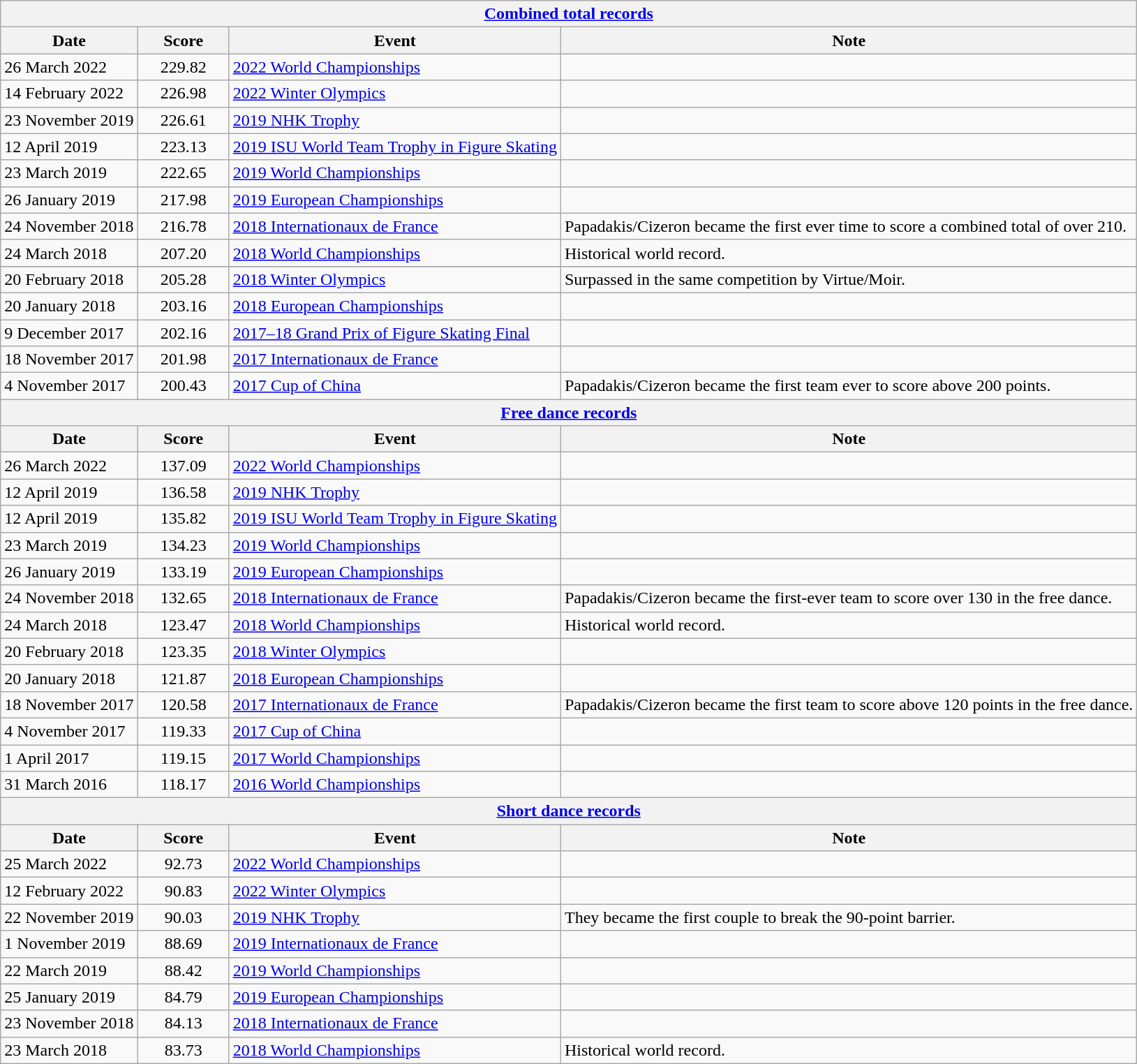<table class="wikitable sortable">
<tr>
<th colspan=4 align=center><a href='#'>Combined total records</a></th>
</tr>
<tr>
<th>Date</th>
<th style="width:80px;">Score</th>
<th>Event</th>
<th>Note</th>
</tr>
<tr>
<td>26 March 2022</td>
<td style="text-align:center;">229.82</td>
<td><a href='#'>2022 World Championships</a></td>
<td></td>
</tr>
<tr>
<td>14 February 2022</td>
<td style="text-align:center;">226.98</td>
<td><a href='#'>2022 Winter Olympics</a></td>
<td></td>
</tr>
<tr>
<td>23 November 2019</td>
<td style="text-align:center;">226.61</td>
<td><a href='#'>2019 NHK Trophy</a></td>
<td></td>
</tr>
<tr>
<td>12 April 2019</td>
<td style="text-align:center;">223.13</td>
<td><a href='#'>2019 ISU World Team Trophy in Figure Skating</a></td>
<td></td>
</tr>
<tr>
<td>23 March 2019</td>
<td style="text-align:center;">222.65</td>
<td><a href='#'>2019 World Championships</a></td>
<td></td>
</tr>
<tr>
<td>26 January 2019</td>
<td style = "text-align:center;">217.98</td>
<td><a href='#'>2019 European Championships</a></td>
<td></td>
</tr>
<tr>
<td>24 November 2018</td>
<td style = "text-align:center;">216.78</td>
<td><a href='#'>2018 Internationaux de France</a></td>
<td>Papadakis/Cizeron became the first ever time to score a combined total of over 210.</td>
</tr>
<tr>
<td>24 March 2018</td>
<td style = "text-align:center;">207.20</td>
<td><a href='#'>2018 World Championships</a></td>
<td>Historical world record.</td>
</tr>
<tr>
</tr>
<tr>
<td>20 February 2018</td>
<td style = "text-align:center;">205.28</td>
<td><a href='#'>2018 Winter Olympics</a></td>
<td>Surpassed in the same competition by Virtue/Moir.</td>
</tr>
<tr>
<td>20 January 2018</td>
<td style = "text-align:center;">203.16</td>
<td><a href='#'>2018 European Championships</a></td>
<td></td>
</tr>
<tr>
<td>9 December 2017</td>
<td style = "text-align:center;">202.16</td>
<td><a href='#'>2017–18 Grand Prix of Figure Skating Final</a></td>
<td></td>
</tr>
<tr>
<td>18 November 2017</td>
<td style = "text-align:center;">201.98</td>
<td><a href='#'>2017 Internationaux de France</a></td>
<td></td>
</tr>
<tr>
<td>4 November 2017</td>
<td style = "text-align:center;">200.43</td>
<td><a href='#'>2017 Cup of China</a></td>
<td>Papadakis/Cizeron became the first team ever to score above 200 points.</td>
</tr>
<tr>
<th colspan=4 align=center><a href='#'>Free dance records</a></th>
</tr>
<tr>
<th>Date</th>
<th style="width:80px;">Score</th>
<th>Event</th>
<th>Note</th>
</tr>
<tr>
<td>26 March 2022</td>
<td style="text-align:center;">137.09</td>
<td><a href='#'>2022 World Championships</a></td>
<td></td>
</tr>
<tr>
<td>12 April 2019</td>
<td style= "text-align:center;">136.58</td>
<td><a href='#'>2019 NHK Trophy</a></td>
<td></td>
</tr>
<tr>
<td>12 April 2019</td>
<td style= "text-align:center;">135.82</td>
<td><a href='#'>2019 ISU World Team Trophy in Figure Skating</a></td>
<td></td>
</tr>
<tr>
<td>23 March 2019</td>
<td style="text-align:center;">134.23</td>
<td><a href='#'>2019 World Championships</a></td>
<td></td>
</tr>
<tr>
<td>26 January 2019</td>
<td style = "text-align:center;">133.19</td>
<td><a href='#'>2019 European Championships</a></td>
<td></td>
</tr>
<tr>
<td>24 November 2018</td>
<td style = "text-align:center;">132.65</td>
<td><a href='#'>2018 Internationaux de France</a></td>
<td>Papadakis/Cizeron became the first-ever team to score over 130 in the free dance.</td>
</tr>
<tr>
<td>24 March 2018</td>
<td style = "text-align:center;">123.47</td>
<td><a href='#'>2018 World Championships</a></td>
<td>Historical world record.</td>
</tr>
<tr>
<td>20 February 2018</td>
<td style = "text-align:center;">123.35</td>
<td><a href='#'>2018 Winter Olympics</a></td>
<td></td>
</tr>
<tr>
<td>20 January 2018</td>
<td style = "text-align:center;">121.87</td>
<td><a href='#'>2018 European Championships</a></td>
<td></td>
</tr>
<tr>
<td>18 November 2017</td>
<td style = "text-align:center;">120.58</td>
<td><a href='#'>2017 Internationaux de France</a></td>
<td>Papadakis/Cizeron became the first team to score above 120 points in the free dance.</td>
</tr>
<tr>
<td>4 November 2017</td>
<td style = "text-align:center;">119.33</td>
<td><a href='#'>2017 Cup of China</a></td>
<td></td>
</tr>
<tr>
<td>1 April 2017</td>
<td style = "text-align:center;">119.15</td>
<td><a href='#'>2017 World Championships</a></td>
<td></td>
</tr>
<tr>
<td>31 March 2016</td>
<td style = "text-align:center;">118.17</td>
<td><a href='#'>2016 World Championships</a></td>
<td></td>
</tr>
<tr>
<th colspan=4 align=center><a href='#'>Short dance records</a></th>
</tr>
<tr>
<th>Date</th>
<th style="width:80px;">Score</th>
<th>Event</th>
<th>Note</th>
</tr>
<tr>
<td>25 March 2022</td>
<td style="text-align:center;">92.73</td>
<td><a href='#'>2022 World Championships</a></td>
<td></td>
</tr>
<tr>
<td>12 February 2022</td>
<td style = "text-align:center;">90.83</td>
<td><a href='#'>2022 Winter Olympics</a></td>
<td></td>
</tr>
<tr>
<td>22 November 2019</td>
<td style = "text-align:center;">90.03</td>
<td><a href='#'>2019 NHK Trophy</a></td>
<td>They became the first couple to break the 90-point barrier.</td>
</tr>
<tr>
<td>1 November 2019</td>
<td style = "text-align:center;">88.69</td>
<td><a href='#'>2019 Internationaux de France</a></td>
<td></td>
</tr>
<tr>
<td>22 March 2019</td>
<td style = "text-align:center;">88.42</td>
<td><a href='#'>2019 World Championships</a></td>
<td></td>
</tr>
<tr>
<td>25 January 2019</td>
<td style = "text-align:center;">84.79</td>
<td><a href='#'>2019 European Championships</a></td>
<td></td>
</tr>
<tr>
<td>23 November 2018</td>
<td style = "text-align:center;">84.13</td>
<td><a href='#'>2018 Internationaux de France</a></td>
<td></td>
</tr>
<tr>
<td>23 March 2018</td>
<td style = "text-align:center;">83.73</td>
<td><a href='#'>2018 World Championships</a></td>
<td>Historical world record.</td>
</tr>
</table>
